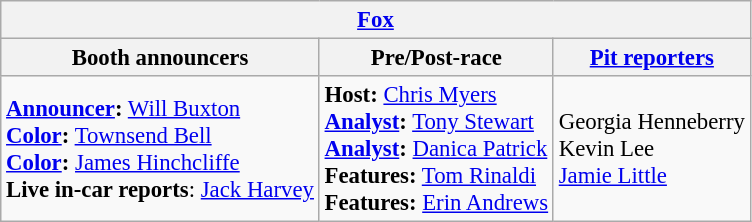<table class="wikitable" style="font-size: 95%;">
<tr>
<th colspan=3><a href='#'>Fox</a></th>
</tr>
<tr>
<th>Booth announcers</th>
<th>Pre/Post-race</th>
<th><a href='#'>Pit reporters</a></th>
</tr>
<tr>
<td><strong><a href='#'>Announcer</a>:</strong> <a href='#'>Will Buxton</a><br><strong><a href='#'>Color</a>:</strong> <a href='#'>Townsend Bell</a><br><strong><a href='#'>Color</a>:</strong> <a href='#'>James Hinchcliffe</a><br><strong>Live in-car reports</strong>: <a href='#'>Jack Harvey</a></td>
<td><strong>Host:</strong> <a href='#'>Chris Myers</a><br><strong><a href='#'>Analyst</a>:</strong> <a href='#'>Tony Stewart</a><br><strong><a href='#'>Analyst</a>:</strong> <a href='#'>Danica Patrick</a><br><strong>Features:</strong> <a href='#'>Tom Rinaldi</a><br><strong>Features:</strong> <a href='#'>Erin Andrews</a></td>
<td>Georgia Henneberry<br>Kevin Lee<br><a href='#'>Jamie Little</a></td>
</tr>
</table>
